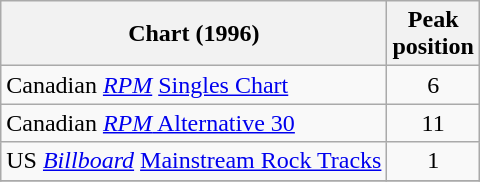<table class="wikitable">
<tr>
<th>Chart (1996)</th>
<th>Peak<br>position</th>
</tr>
<tr>
<td>Canadian <em><a href='#'>RPM</a></em> <a href='#'>Singles Chart</a></td>
<td align="center">6</td>
</tr>
<tr>
<td>Canadian <a href='#'><em>RPM</em> Alternative 30</a></td>
<td align="center">11</td>
</tr>
<tr>
<td>US <em><a href='#'>Billboard</a></em> <a href='#'>Mainstream Rock Tracks</a></td>
<td align="center">1</td>
</tr>
<tr>
</tr>
</table>
